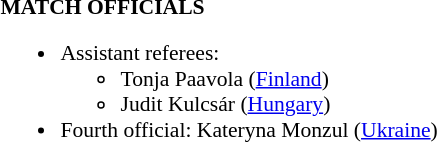<table width=100% style="font-size: 90%">
<tr>
<td width=50% valign=top><br><strong>MATCH OFFICIALS</strong><ul><li>Assistant referees:<ul><li>Tonja Paavola (<a href='#'>Finland</a>)</li><li>Judit Kulcsár (<a href='#'>Hungary</a>)</li></ul></li><li>Fourth official: Kateryna Monzul (<a href='#'>Ukraine</a>)</li></ul></td>
</tr>
</table>
